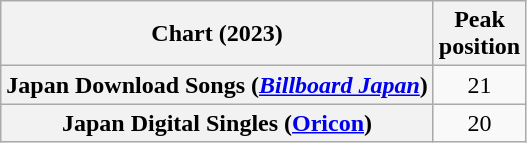<table class="wikitable sortable plainrowheaders" style="text-align:center">
<tr>
<th scope="col">Chart (2023)</th>
<th scope="col">Peak<br>position</th>
</tr>
<tr>
<th scope="row">Japan Download Songs (<em><a href='#'>Billboard Japan</a></em>)</th>
<td>21</td>
</tr>
<tr>
<th scope="row">Japan Digital Singles (<a href='#'>Oricon</a>)</th>
<td>20</td>
</tr>
</table>
